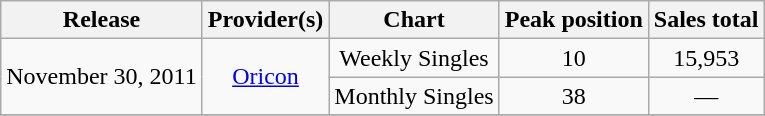<table class="wikitable">
<tr>
<th align="center">Release</th>
<th align="center">Provider(s)</th>
<th align="center">Chart</th>
<th align="center">Peak position</th>
<th align="center">Sales total</th>
</tr>
<tr>
<td align="center" rowspan="2">November 30, 2011</td>
<td align="center" rowspan="2"><a href='#'>Oricon</a></td>
<td align="center">Weekly Singles</td>
<td align="center">10</td>
<td align="center">15,953</td>
</tr>
<tr>
<td align="center">Monthly Singles</td>
<td align="center">38</td>
<td align="center">—</td>
</tr>
<tr>
</tr>
</table>
